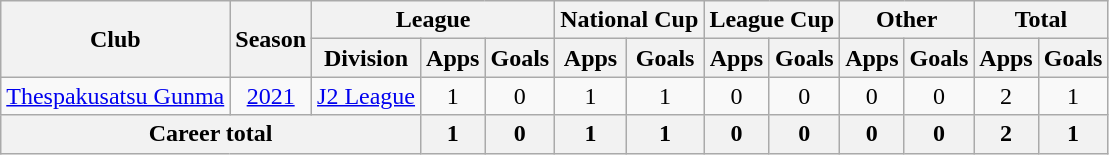<table class="wikitable" style="text-align: center">
<tr>
<th rowspan="2">Club</th>
<th rowspan="2">Season</th>
<th colspan="3">League</th>
<th colspan="2">National Cup</th>
<th colspan="2">League Cup</th>
<th colspan="2">Other</th>
<th colspan="2">Total</th>
</tr>
<tr>
<th>Division</th>
<th>Apps</th>
<th>Goals</th>
<th>Apps</th>
<th>Goals</th>
<th>Apps</th>
<th>Goals</th>
<th>Apps</th>
<th>Goals</th>
<th>Apps</th>
<th>Goals</th>
</tr>
<tr>
<td><a href='#'>Thespakusatsu Gunma</a></td>
<td><a href='#'>2021</a></td>
<td><a href='#'>J2 League</a></td>
<td>1</td>
<td>0</td>
<td>1</td>
<td>1</td>
<td>0</td>
<td>0</td>
<td>0</td>
<td>0</td>
<td>2</td>
<td>1</td>
</tr>
<tr>
<th colspan=3>Career total</th>
<th>1</th>
<th>0</th>
<th>1</th>
<th>1</th>
<th>0</th>
<th>0</th>
<th>0</th>
<th>0</th>
<th>2</th>
<th>1</th>
</tr>
</table>
